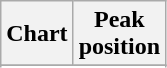<table class="wikitable plainrowheaders sortable" style="text-align:center;" border="1">
<tr>
<th scope="col">Chart</th>
<th scope="col">Peak<br>position</th>
</tr>
<tr>
</tr>
<tr>
</tr>
<tr>
</tr>
</table>
